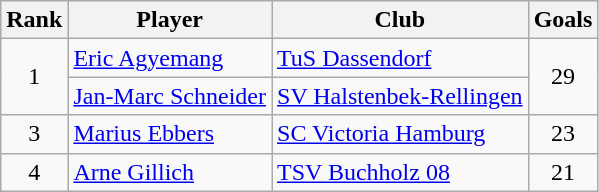<table class="wikitable" style="text-align:center">
<tr>
<th>Rank</th>
<th>Player</th>
<th>Club</th>
<th>Goals</th>
</tr>
<tr>
<td rowspan=2>1</td>
<td align="left"> <a href='#'>Eric Agyemang</a></td>
<td align="left"><a href='#'>TuS Dassendorf</a></td>
<td rowspan=2>29</td>
</tr>
<tr>
<td align="left"> <a href='#'>Jan-Marc Schneider</a></td>
<td align="left"><a href='#'>SV Halstenbek-Rellingen</a></td>
</tr>
<tr>
<td>3</td>
<td align="left"> <a href='#'>Marius Ebbers</a></td>
<td align="left"><a href='#'>SC Victoria Hamburg</a></td>
<td>23</td>
</tr>
<tr>
<td>4</td>
<td align="left"> <a href='#'>Arne Gillich</a></td>
<td align="left"><a href='#'>TSV Buchholz 08</a></td>
<td>21</td>
</tr>
</table>
